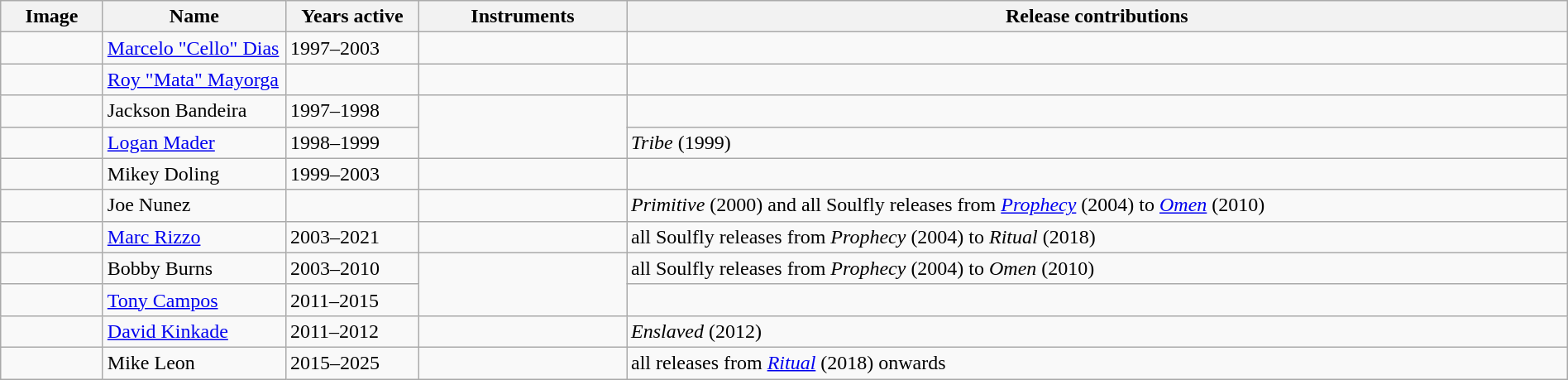<table class="wikitable" border="1" width=100%>
<tr>
<th width="75">Image</th>
<th width="140">Name</th>
<th width="100">Years active</th>
<th width="160">Instruments</th>
<th>Release contributions</th>
</tr>
<tr>
<td></td>
<td><a href='#'>Marcelo "Cello" Dias</a><br></td>
<td>1997–2003</td>
<td></td>
<td></td>
</tr>
<tr>
<td></td>
<td><a href='#'>Roy "Mata" Mayorga</a></td>
<td></td>
<td></td>
<td></td>
</tr>
<tr>
<td></td>
<td>Jackson Bandeira<br></td>
<td>1997–1998</td>
<td rowspan="2"></td>
<td></td>
</tr>
<tr>
<td></td>
<td><a href='#'>Logan Mader</a></td>
<td>1998–1999</td>
<td><em>Tribe</em> (1999)</td>
</tr>
<tr>
<td></td>
<td>Mikey Doling</td>
<td>1999–2003</td>
<td></td>
<td></td>
</tr>
<tr>
<td></td>
<td>Joe Nunez</td>
<td></td>
<td></td>
<td><em>Primitive</em> (2000) and all Soulfly releases from <em><a href='#'>Prophecy</a></em> (2004) to <em><a href='#'>Omen</a></em> (2010)</td>
</tr>
<tr>
<td></td>
<td><a href='#'>Marc Rizzo</a></td>
<td>2003–2021</td>
<td></td>
<td>all Soulfly releases from <em>Prophecy</em> (2004) to <em>Ritual</em> (2018)</td>
</tr>
<tr>
<td></td>
<td>Bobby Burns</td>
<td>2003–2010</td>
<td rowspan="2"></td>
<td>all Soulfly releases from <em>Prophecy</em> (2004) to <em>Omen</em> (2010)</td>
</tr>
<tr>
<td></td>
<td><a href='#'>Tony Campos</a></td>
<td>2011–2015</td>
<td></td>
</tr>
<tr>
<td></td>
<td><a href='#'>David Kinkade</a></td>
<td>2011–2012</td>
<td></td>
<td><em>Enslaved</em> (2012)</td>
</tr>
<tr>
<td></td>
<td>Mike Leon</td>
<td>2015–2025</td>
<td></td>
<td>all releases from <em><a href='#'>Ritual</a></em> (2018) onwards</td>
</tr>
</table>
